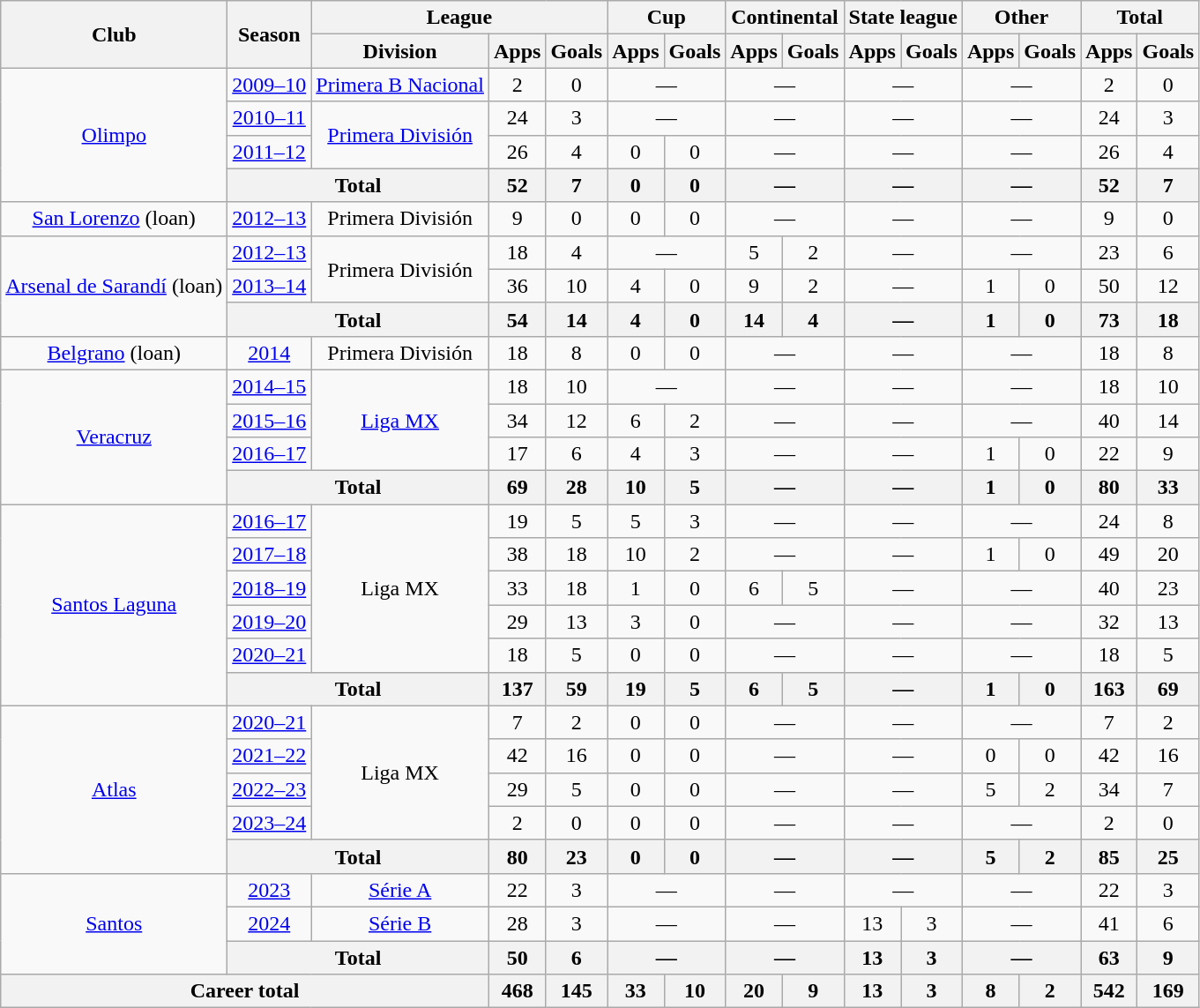<table class="wikitable" style="text-align:center">
<tr>
<th rowspan="2">Club</th>
<th rowspan="2">Season</th>
<th colspan="3">League</th>
<th colspan="2">Cup</th>
<th colspan="2">Continental</th>
<th colspan="2">State league</th>
<th colspan="2">Other</th>
<th colspan="2">Total</th>
</tr>
<tr>
<th>Division</th>
<th>Apps</th>
<th>Goals</th>
<th>Apps</th>
<th>Goals</th>
<th>Apps</th>
<th>Goals</th>
<th>Apps</th>
<th>Goals</th>
<th>Apps</th>
<th>Goals</th>
<th>Apps</th>
<th>Goals</th>
</tr>
<tr>
<td rowspan="4"><a href='#'>Olimpo</a></td>
<td><a href='#'>2009–10</a></td>
<td><a href='#'>Primera B Nacional</a></td>
<td>2</td>
<td>0</td>
<td colspan="2">—</td>
<td colspan="2">—</td>
<td colspan="2">—</td>
<td colspan="2">—</td>
<td>2</td>
<td>0</td>
</tr>
<tr>
<td><a href='#'>2010–11</a></td>
<td rowspan="2"><a href='#'>Primera División</a></td>
<td>24</td>
<td>3</td>
<td colspan="2">—</td>
<td colspan="2">—</td>
<td colspan="2">—</td>
<td colspan="2">—</td>
<td>24</td>
<td>3</td>
</tr>
<tr>
<td><a href='#'>2011–12</a></td>
<td>26</td>
<td>4</td>
<td>0</td>
<td>0</td>
<td colspan="2">—</td>
<td colspan="2">—</td>
<td colspan="2">—</td>
<td>26</td>
<td>4</td>
</tr>
<tr>
<th colspan="2">Total</th>
<th>52</th>
<th>7</th>
<th>0</th>
<th>0</th>
<th colspan="2">—</th>
<th colspan="2">—</th>
<th colspan="2">—</th>
<th>52</th>
<th>7</th>
</tr>
<tr>
<td><a href='#'>San Lorenzo</a> (loan)</td>
<td><a href='#'>2012–13</a></td>
<td>Primera División</td>
<td>9</td>
<td>0</td>
<td>0</td>
<td>0</td>
<td colspan="2">—</td>
<td colspan="2">—</td>
<td colspan="2">—</td>
<td>9</td>
<td>0</td>
</tr>
<tr>
<td rowspan="3"><a href='#'>Arsenal de Sarandí</a> (loan)</td>
<td><a href='#'>2012–13</a></td>
<td rowspan="2">Primera División</td>
<td>18</td>
<td>4</td>
<td colspan="2">—</td>
<td>5</td>
<td>2</td>
<td colspan="2">—</td>
<td colspan="2">—</td>
<td>23</td>
<td>6</td>
</tr>
<tr>
<td><a href='#'>2013–14</a></td>
<td>36</td>
<td>10</td>
<td>4</td>
<td>0</td>
<td>9</td>
<td>2</td>
<td colspan="2">—</td>
<td>1</td>
<td>0</td>
<td>50</td>
<td>12</td>
</tr>
<tr>
<th colspan="2">Total</th>
<th>54</th>
<th>14</th>
<th>4</th>
<th>0</th>
<th>14</th>
<th>4</th>
<th colspan="2">—</th>
<th>1</th>
<th>0</th>
<th>73</th>
<th>18</th>
</tr>
<tr>
<td><a href='#'>Belgrano</a> (loan)</td>
<td><a href='#'>2014</a></td>
<td>Primera División</td>
<td>18</td>
<td>8</td>
<td>0</td>
<td>0</td>
<td colspan="2">—</td>
<td colspan="2">—</td>
<td colspan="2">—</td>
<td>18</td>
<td>8</td>
</tr>
<tr>
<td rowspan="4"><a href='#'>Veracruz</a></td>
<td><a href='#'>2014–15</a></td>
<td rowspan="3"><a href='#'>Liga MX</a></td>
<td>18</td>
<td>10</td>
<td colspan="2">—</td>
<td colspan="2">—</td>
<td colspan="2">—</td>
<td colspan="2">—</td>
<td>18</td>
<td>10</td>
</tr>
<tr>
<td><a href='#'>2015–16</a></td>
<td>34</td>
<td>12</td>
<td>6</td>
<td>2</td>
<td colspan="2">—</td>
<td colspan="2">—</td>
<td colspan="2">—</td>
<td>40</td>
<td>14</td>
</tr>
<tr>
<td><a href='#'>2016–17</a></td>
<td>17</td>
<td>6</td>
<td>4</td>
<td>3</td>
<td colspan="2">—</td>
<td colspan="2">—</td>
<td>1</td>
<td>0</td>
<td>22</td>
<td>9</td>
</tr>
<tr>
<th colspan="2">Total</th>
<th>69</th>
<th>28</th>
<th>10</th>
<th>5</th>
<th colspan="2">—</th>
<th colspan="2">—</th>
<th>1</th>
<th>0</th>
<th>80</th>
<th>33</th>
</tr>
<tr>
<td rowspan="6"><a href='#'>Santos Laguna</a></td>
<td><a href='#'>2016–17</a></td>
<td rowspan="5">Liga MX</td>
<td>19</td>
<td>5</td>
<td>5</td>
<td>3</td>
<td colspan="2">—</td>
<td colspan="2">—</td>
<td colspan="2">—</td>
<td>24</td>
<td>8</td>
</tr>
<tr>
<td><a href='#'>2017–18</a></td>
<td>38</td>
<td>18</td>
<td>10</td>
<td>2</td>
<td colspan="2">—</td>
<td colspan="2">—</td>
<td>1</td>
<td>0</td>
<td>49</td>
<td>20</td>
</tr>
<tr>
<td><a href='#'>2018–19</a></td>
<td>33</td>
<td>18</td>
<td>1</td>
<td>0</td>
<td>6</td>
<td>5</td>
<td colspan="2">—</td>
<td colspan="2">—</td>
<td>40</td>
<td>23</td>
</tr>
<tr>
<td><a href='#'>2019–20</a></td>
<td>29</td>
<td>13</td>
<td>3</td>
<td>0</td>
<td colspan="2">—</td>
<td colspan="2">—</td>
<td colspan="2">—</td>
<td>32</td>
<td>13</td>
</tr>
<tr>
<td><a href='#'>2020–21</a></td>
<td>18</td>
<td>5</td>
<td>0</td>
<td>0</td>
<td colspan="2">—</td>
<td colspan="2">—</td>
<td colspan="2">—</td>
<td>18</td>
<td>5</td>
</tr>
<tr>
<th colspan="2">Total</th>
<th>137</th>
<th>59</th>
<th>19</th>
<th>5</th>
<th>6</th>
<th>5</th>
<th colspan="2">—</th>
<th>1</th>
<th>0</th>
<th>163</th>
<th>69</th>
</tr>
<tr>
<td rowspan="5"><a href='#'>Atlas</a></td>
<td><a href='#'>2020–21</a></td>
<td rowspan="4">Liga MX</td>
<td>7</td>
<td>2</td>
<td>0</td>
<td>0</td>
<td colspan="2">—</td>
<td colspan="2">—</td>
<td colspan="2">—</td>
<td>7</td>
<td>2</td>
</tr>
<tr>
<td><a href='#'>2021–22</a></td>
<td>42</td>
<td>16</td>
<td>0</td>
<td>0</td>
<td colspan="2">—</td>
<td colspan="2">—</td>
<td>0</td>
<td>0</td>
<td>42</td>
<td>16</td>
</tr>
<tr>
<td><a href='#'>2022–23</a></td>
<td>29</td>
<td>5</td>
<td>0</td>
<td>0</td>
<td colspan="2">—</td>
<td colspan="2">—</td>
<td>5</td>
<td>2</td>
<td>34</td>
<td>7</td>
</tr>
<tr>
<td><a href='#'>2023–24</a></td>
<td>2</td>
<td>0</td>
<td>0</td>
<td>0</td>
<td colspan="2">—</td>
<td colspan="2">—</td>
<td colspan="2">—</td>
<td>2</td>
<td>0</td>
</tr>
<tr>
<th colspan="2">Total</th>
<th>80</th>
<th>23</th>
<th>0</th>
<th>0</th>
<th colspan="2">—</th>
<th colspan="2">—</th>
<th>5</th>
<th>2</th>
<th>85</th>
<th>25</th>
</tr>
<tr>
<td rowspan="3"><a href='#'>Santos</a></td>
<td><a href='#'>2023</a></td>
<td><a href='#'>Série A</a></td>
<td>22</td>
<td>3</td>
<td colspan="2">—</td>
<td colspan="2">—</td>
<td colspan="2">—</td>
<td colspan="2">—</td>
<td>22</td>
<td>3</td>
</tr>
<tr>
<td><a href='#'>2024</a></td>
<td><a href='#'>Série B</a></td>
<td>28</td>
<td>3</td>
<td colspan="2">—</td>
<td colspan="2">—</td>
<td>13</td>
<td>3</td>
<td colspan="2">—</td>
<td>41</td>
<td>6</td>
</tr>
<tr>
<th colspan="2">Total</th>
<th>50</th>
<th>6</th>
<th colspan="2">—</th>
<th colspan="2">—</th>
<th>13</th>
<th>3</th>
<th colspan="2">—</th>
<th>63</th>
<th>9</th>
</tr>
<tr>
<th colspan="3">Career total</th>
<th>468</th>
<th>145</th>
<th>33</th>
<th>10</th>
<th>20</th>
<th>9</th>
<th>13</th>
<th>3</th>
<th>8</th>
<th>2</th>
<th>542</th>
<th>169</th>
</tr>
</table>
